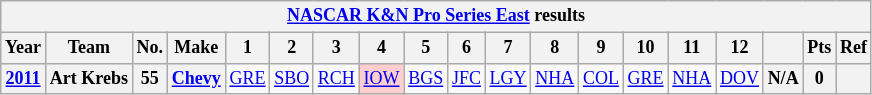<table class="wikitable" style="text-align:center; font-size:75%">
<tr>
<th colspan=21><a href='#'>NASCAR K&N Pro Series East</a> results</th>
</tr>
<tr>
<th>Year</th>
<th>Team</th>
<th>No.</th>
<th>Make</th>
<th>1</th>
<th>2</th>
<th>3</th>
<th>4</th>
<th>5</th>
<th>6</th>
<th>7</th>
<th>8</th>
<th>9</th>
<th>10</th>
<th>11</th>
<th>12</th>
<th></th>
<th>Pts</th>
<th>Ref</th>
</tr>
<tr>
<th><a href='#'>2011</a></th>
<th>Art Krebs</th>
<th>55</th>
<th><a href='#'>Chevy</a></th>
<td><a href='#'>GRE</a></td>
<td><a href='#'>SBO</a></td>
<td><a href='#'>RCH</a></td>
<td style="background:#FFCFCF;"><a href='#'>IOW</a><br></td>
<td><a href='#'>BGS</a></td>
<td><a href='#'>JFC</a></td>
<td><a href='#'>LGY</a></td>
<td><a href='#'>NHA</a></td>
<td><a href='#'>COL</a></td>
<td><a href='#'>GRE</a></td>
<td><a href='#'>NHA</a></td>
<td><a href='#'>DOV</a></td>
<th>N/A</th>
<th>0</th>
<th></th>
</tr>
</table>
